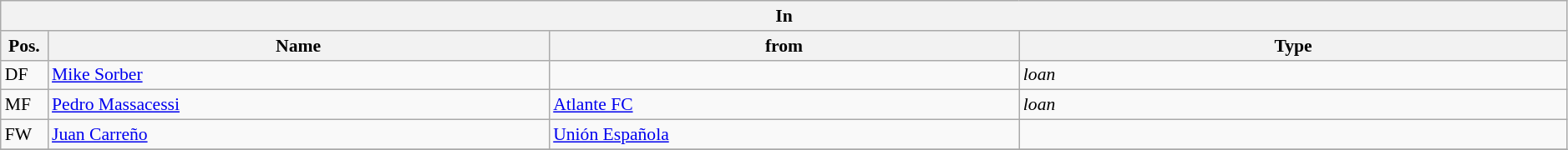<table class="wikitable" style="font-size:90%;width:99%;">
<tr>
<th colspan="4">In</th>
</tr>
<tr>
<th width=3%>Pos.</th>
<th width=32%>Name</th>
<th width=30%>from</th>
<th width=35%>Type</th>
</tr>
<tr>
<td>DF</td>
<td><a href='#'>Mike Sorber</a></td>
<td></td>
<td><em>loan</em></td>
</tr>
<tr>
<td>MF</td>
<td><a href='#'>Pedro Massacessi</a></td>
<td><a href='#'>Atlante FC</a></td>
<td><em>loan</em></td>
</tr>
<tr>
<td>FW</td>
<td><a href='#'>Juan Carreño</a></td>
<td><a href='#'>Unión Española</a></td>
<td></td>
</tr>
<tr>
</tr>
</table>
